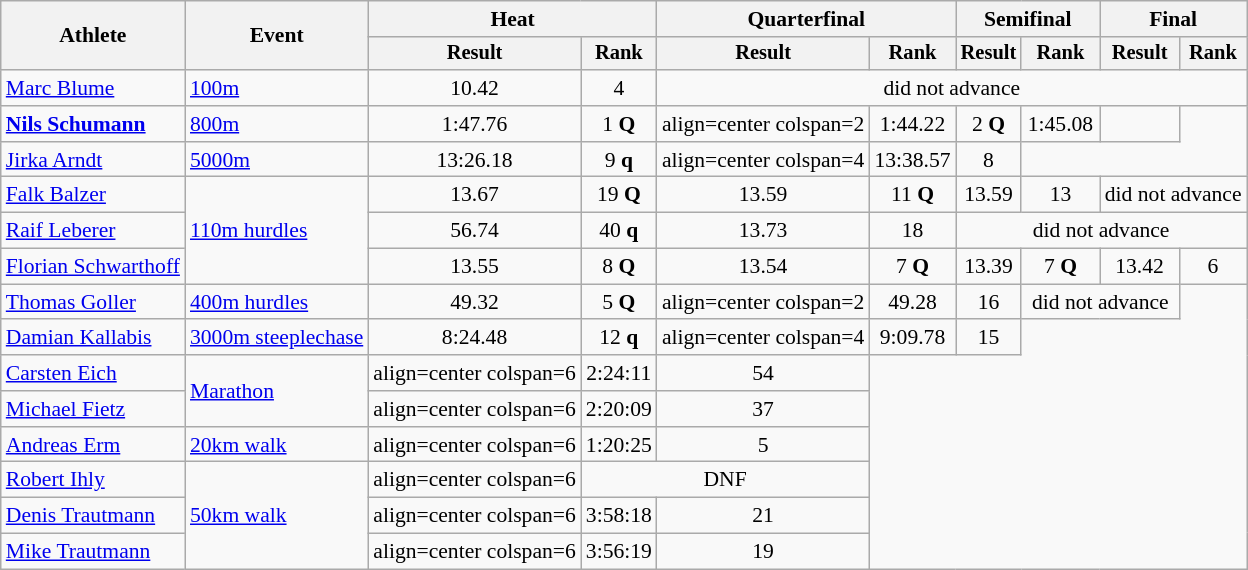<table class=wikitable style="font-size:90%">
<tr>
<th rowspan="2">Athlete</th>
<th rowspan="2">Event</th>
<th colspan="2">Heat</th>
<th colspan="2">Quarterfinal</th>
<th colspan="2">Semifinal</th>
<th colspan="2">Final</th>
</tr>
<tr style="font-size:95%">
<th>Result</th>
<th>Rank</th>
<th>Result</th>
<th>Rank</th>
<th>Result</th>
<th>Rank</th>
<th>Result</th>
<th>Rank</th>
</tr>
<tr>
<td align=left><a href='#'>Marc Blume</a></td>
<td align=left><a href='#'>100m</a></td>
<td align=center>10.42</td>
<td align=center>4</td>
<td align=center colspan=6>did not advance</td>
</tr>
<tr>
<td align=left><strong><a href='#'>Nils Schumann</a></strong></td>
<td align=left><a href='#'>800m</a></td>
<td align=center>1:47.76</td>
<td align=center>1 <strong>Q</strong></td>
<td>align=center colspan=2 </td>
<td align=center>1:44.22</td>
<td align=center>2 <strong>Q</strong></td>
<td align=center>1:45.08</td>
<td align=center></td>
</tr>
<tr>
<td align=left><a href='#'>Jirka Arndt</a></td>
<td align=left><a href='#'>5000m</a></td>
<td align=center>13:26.18</td>
<td align=center>9 <strong>q</strong></td>
<td>align=center colspan=4 </td>
<td align=center>13:38.57</td>
<td align=center>8</td>
</tr>
<tr>
<td align=left><a href='#'>Falk Balzer</a></td>
<td align=left rowspan=3><a href='#'>110m hurdles</a></td>
<td align=center>13.67</td>
<td align=center>19 <strong>Q</strong></td>
<td align=center>13.59</td>
<td align=center>11 <strong>Q</strong></td>
<td align=center>13.59</td>
<td align=center>13</td>
<td align=center colspan=2>did not advance</td>
</tr>
<tr>
<td align=left><a href='#'>Raif Leberer</a></td>
<td align=center>56.74</td>
<td align=center>40 <strong>q</strong></td>
<td align=center>13.73</td>
<td align=center>18</td>
<td align=center colspan=4>did not advance</td>
</tr>
<tr>
<td align=left><a href='#'>Florian Schwarthoff</a></td>
<td align=center>13.55</td>
<td align=center>8 <strong>Q</strong></td>
<td align=center>13.54</td>
<td align=center>7 <strong>Q</strong></td>
<td align=center>13.39</td>
<td align=center>7 <strong>Q</strong></td>
<td align=center>13.42</td>
<td align=center>6</td>
</tr>
<tr>
<td align=left><a href='#'>Thomas Goller</a></td>
<td align=left><a href='#'>400m hurdles</a></td>
<td align=center>49.32</td>
<td align=center>5 <strong>Q</strong></td>
<td>align=center colspan=2 </td>
<td align=center>49.28</td>
<td align=center>16</td>
<td align=center colspan=2>did not advance</td>
</tr>
<tr>
<td align=left><a href='#'>Damian Kallabis</a></td>
<td align=left><a href='#'>3000m steeplechase</a></td>
<td align=center>8:24.48</td>
<td align=center>12 <strong>q</strong></td>
<td>align=center colspan=4 </td>
<td align=center>9:09.78</td>
<td align=center>15</td>
</tr>
<tr>
<td align=left><a href='#'>Carsten Eich</a></td>
<td align=left rowspan=2><a href='#'>Marathon</a></td>
<td>align=center colspan=6 </td>
<td align=center>2:24:11</td>
<td align=center>54</td>
</tr>
<tr>
<td align=left><a href='#'>Michael Fietz</a></td>
<td>align=center colspan=6 </td>
<td align=center>2:20:09</td>
<td align=center>37</td>
</tr>
<tr>
<td align=left><a href='#'>Andreas Erm</a></td>
<td align=left><a href='#'>20km walk</a></td>
<td>align=center colspan=6 </td>
<td align=center>1:20:25</td>
<td align=center>5</td>
</tr>
<tr>
<td align=left><a href='#'>Robert Ihly</a></td>
<td align=left rowspan=3><a href='#'>50km walk</a></td>
<td>align=center colspan=6 </td>
<td align=center colspan=2>DNF</td>
</tr>
<tr>
<td align=left><a href='#'>Denis Trautmann</a></td>
<td>align=center colspan=6 </td>
<td align=center>3:58:18</td>
<td align=center>21</td>
</tr>
<tr>
<td align=left><a href='#'>Mike Trautmann</a></td>
<td>align=center colspan=6 </td>
<td align=center>3:56:19</td>
<td align=center>19</td>
</tr>
</table>
